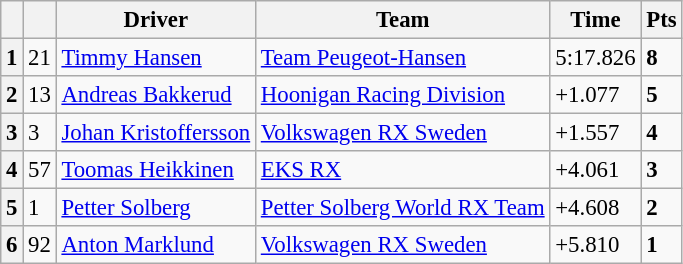<table class=wikitable style="font-size:95%">
<tr>
<th></th>
<th></th>
<th>Driver</th>
<th>Team</th>
<th>Time</th>
<th>Pts</th>
</tr>
<tr>
<th>1</th>
<td>21</td>
<td> <a href='#'>Timmy Hansen</a></td>
<td><a href='#'>Team Peugeot-Hansen</a></td>
<td>5:17.826</td>
<td><strong>8</strong></td>
</tr>
<tr>
<th>2</th>
<td>13</td>
<td> <a href='#'>Andreas Bakkerud</a></td>
<td><a href='#'>Hoonigan Racing Division</a></td>
<td>+1.077</td>
<td><strong>5</strong></td>
</tr>
<tr>
<th>3</th>
<td>3</td>
<td> <a href='#'>Johan Kristoffersson</a></td>
<td><a href='#'>Volkswagen RX Sweden</a></td>
<td>+1.557</td>
<td><strong>4</strong></td>
</tr>
<tr>
<th>4</th>
<td>57</td>
<td> <a href='#'>Toomas Heikkinen</a></td>
<td><a href='#'>EKS RX</a></td>
<td>+4.061</td>
<td><strong>3</strong></td>
</tr>
<tr>
<th>5</th>
<td>1</td>
<td> <a href='#'>Petter Solberg</a></td>
<td><a href='#'>Petter Solberg World RX Team</a></td>
<td>+4.608</td>
<td><strong>2</strong></td>
</tr>
<tr>
<th>6</th>
<td>92</td>
<td> <a href='#'>Anton Marklund</a></td>
<td><a href='#'>Volkswagen RX Sweden</a></td>
<td>+5.810</td>
<td><strong>1</strong></td>
</tr>
</table>
